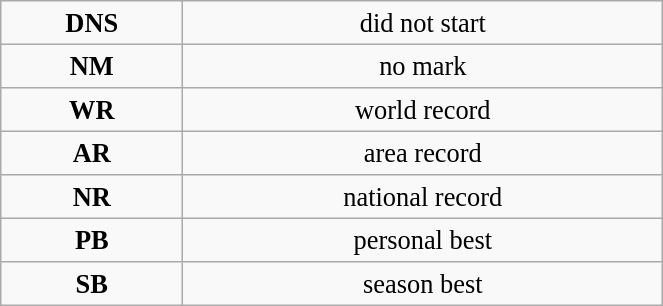<table class="wikitable" style=" text-align:center; font-size:110%;" width="35%">
<tr>
<td><strong>DNS</strong></td>
<td>did not start</td>
</tr>
<tr>
<td><strong>NM</strong></td>
<td>no mark</td>
</tr>
<tr>
<td><strong>WR</strong></td>
<td>world record</td>
</tr>
<tr>
<td><strong>AR</strong></td>
<td>area record</td>
</tr>
<tr>
<td><strong>NR</strong></td>
<td>national record</td>
</tr>
<tr>
<td><strong>PB</strong></td>
<td>personal best</td>
</tr>
<tr>
<td><strong>SB</strong></td>
<td>season best</td>
</tr>
</table>
